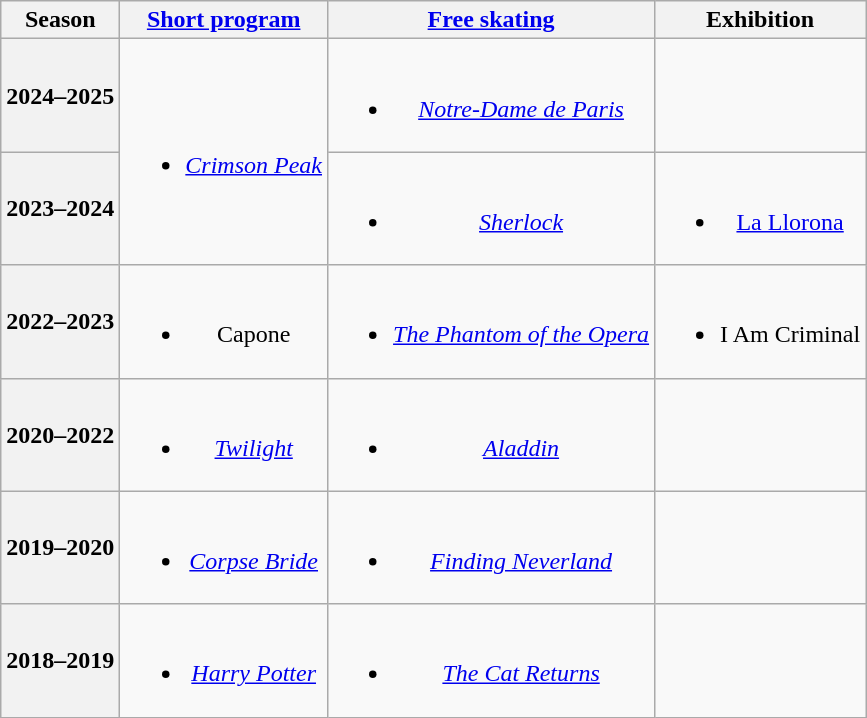<table class=wikitable style=text-align:center>
<tr>
<th>Season</th>
<th><a href='#'>Short program</a></th>
<th><a href='#'>Free skating</a></th>
<th>Exhibition</th>
</tr>
<tr>
<th>2024–2025 <br> </th>
<td rowspan=2><br><ul><li><em><a href='#'>Crimson Peak</a></em><br></li></ul></td>
<td><br><ul><li><em><a href='#'>Notre-Dame de Paris</a></em> <br> </li></ul></td>
<td></td>
</tr>
<tr>
<th>2023–2024 <br> </th>
<td><br><ul><li><em><a href='#'>Sherlock</a></em><br></li></ul></td>
<td><br><ul><li><a href='#'>La Llorona</a><br></li></ul></td>
</tr>
<tr>
<th>2022–2023 <br> </th>
<td><br><ul><li>Capone<br></li></ul></td>
<td><br><ul><li><em><a href='#'>The Phantom of the Opera</a></em><br></li></ul></td>
<td><br><ul><li>I Am Criminal <br></li></ul></td>
</tr>
<tr>
<th>2020–2022 <br> </th>
<td><br><ul><li><em><a href='#'>Twilight</a></em><br></li></ul></td>
<td><br><ul><li><em><a href='#'>Aladdin</a></em><br></li></ul></td>
<td></td>
</tr>
<tr>
<th>2019–2020 <br> </th>
<td><br><ul><li><em><a href='#'>Corpse Bride</a></em><br></li></ul></td>
<td><br><ul><li><em><a href='#'>Finding Neverland</a></em><br></li></ul></td>
<td></td>
</tr>
<tr>
<th>2018–2019<br></th>
<td><br><ul><li><em><a href='#'>Harry Potter</a></em><br></li></ul></td>
<td><br><ul><li><em><a href='#'>The Cat Returns</a></em><br></li></ul></td>
<td></td>
</tr>
</table>
